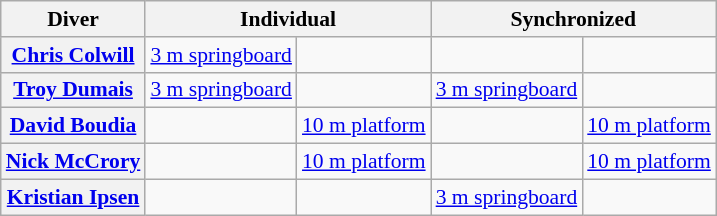<table class="wikitable" style="font-size:90%;">
<tr>
<th>Diver</th>
<th colspan=2>Individual</th>
<th colspan=2>Synchronized</th>
</tr>
<tr align=center>
<th align=left><a href='#'>Chris Colwill</a></th>
<td><a href='#'>3 m springboard</a></td>
<td></td>
<td></td>
<td></td>
</tr>
<tr align=center>
<th align=left><a href='#'>Troy Dumais</a></th>
<td><a href='#'>3 m springboard</a></td>
<td></td>
<td><a href='#'>3 m springboard</a></td>
<td></td>
</tr>
<tr align=center>
<th align=left><a href='#'>David Boudia</a></th>
<td></td>
<td><a href='#'>10 m platform</a></td>
<td></td>
<td><a href='#'>10 m platform</a></td>
</tr>
<tr align=center>
<th align=left><a href='#'>Nick McCrory</a></th>
<td></td>
<td><a href='#'>10 m platform</a></td>
<td></td>
<td><a href='#'>10 m platform</a></td>
</tr>
<tr align=center>
<th align=left><a href='#'>Kristian Ipsen</a></th>
<td></td>
<td></td>
<td><a href='#'>3 m springboard</a></td>
<td></td>
</tr>
</table>
